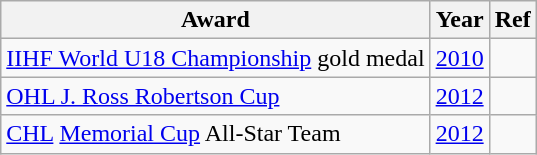<table class="wikitable">
<tr>
<th>Award</th>
<th>Year</th>
<th>Ref</th>
</tr>
<tr>
<td><a href='#'>IIHF World U18 Championship</a> gold medal</td>
<td><a href='#'>2010</a></td>
<td></td>
</tr>
<tr>
<td><a href='#'>OHL J. Ross Robertson Cup</a></td>
<td><a href='#'>2012</a></td>
<td></td>
</tr>
<tr>
<td><a href='#'>CHL</a> <a href='#'>Memorial Cup</a> All-Star Team</td>
<td><a href='#'>2012</a></td>
<td></td>
</tr>
</table>
